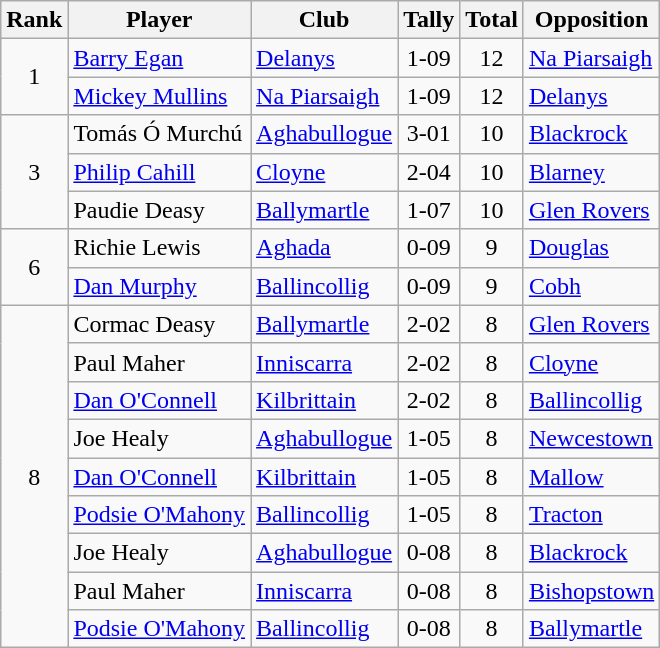<table class="wikitable">
<tr>
<th>Rank</th>
<th>Player</th>
<th>Club</th>
<th>Tally</th>
<th>Total</th>
<th>Opposition</th>
</tr>
<tr>
<td rowspan="2" style="text-align:center;">1</td>
<td><a href='#'>Barry Egan</a></td>
<td><a href='#'>Delanys</a></td>
<td align=center>1-09</td>
<td align=center>12</td>
<td><a href='#'>Na Piarsaigh</a></td>
</tr>
<tr>
<td><a href='#'>Mickey Mullins</a></td>
<td><a href='#'>Na Piarsaigh</a></td>
<td align=center>1-09</td>
<td align=center>12</td>
<td><a href='#'>Delanys</a></td>
</tr>
<tr>
<td rowspan="3" style="text-align:center;">3</td>
<td>Tomás Ó Murchú</td>
<td><a href='#'>Aghabullogue</a></td>
<td align=center>3-01</td>
<td align=center>10</td>
<td><a href='#'>Blackrock</a></td>
</tr>
<tr>
<td><a href='#'>Philip Cahill</a></td>
<td><a href='#'>Cloyne</a></td>
<td align=center>2-04</td>
<td align=center>10</td>
<td><a href='#'>Blarney</a></td>
</tr>
<tr>
<td>Paudie Deasy</td>
<td><a href='#'>Ballymartle</a></td>
<td align=center>1-07</td>
<td align=center>10</td>
<td><a href='#'>Glen Rovers</a></td>
</tr>
<tr>
<td rowspan="2" style="text-align:center;">6</td>
<td>Richie Lewis</td>
<td><a href='#'>Aghada</a></td>
<td align=center>0-09</td>
<td align=center>9</td>
<td><a href='#'>Douglas</a></td>
</tr>
<tr>
<td><a href='#'>Dan Murphy</a></td>
<td><a href='#'>Ballincollig</a></td>
<td align=center>0-09</td>
<td align=center>9</td>
<td><a href='#'>Cobh</a></td>
</tr>
<tr>
<td rowspan="9" style="text-align:center;">8</td>
<td>Cormac Deasy</td>
<td><a href='#'>Ballymartle</a></td>
<td align=center>2-02</td>
<td align=center>8</td>
<td><a href='#'>Glen Rovers</a></td>
</tr>
<tr>
<td>Paul Maher</td>
<td><a href='#'>Inniscarra</a></td>
<td align=center>2-02</td>
<td align=center>8</td>
<td><a href='#'>Cloyne</a></td>
</tr>
<tr>
<td><a href='#'>Dan O'Connell</a></td>
<td><a href='#'>Kilbrittain</a></td>
<td align=center>2-02</td>
<td align=center>8</td>
<td><a href='#'>Ballincollig</a></td>
</tr>
<tr>
<td>Joe Healy</td>
<td><a href='#'>Aghabullogue</a></td>
<td align=center>1-05</td>
<td align=center>8</td>
<td><a href='#'>Newcestown</a></td>
</tr>
<tr>
<td><a href='#'>Dan O'Connell</a></td>
<td><a href='#'>Kilbrittain</a></td>
<td align=center>1-05</td>
<td align=center>8</td>
<td><a href='#'>Mallow</a></td>
</tr>
<tr>
<td><a href='#'>Podsie O'Mahony</a></td>
<td><a href='#'>Ballincollig</a></td>
<td align=center>1-05</td>
<td align=center>8</td>
<td><a href='#'>Tracton</a></td>
</tr>
<tr>
<td>Joe Healy</td>
<td><a href='#'>Aghabullogue</a></td>
<td align=center>0-08</td>
<td align=center>8</td>
<td><a href='#'>Blackrock</a></td>
</tr>
<tr>
<td>Paul Maher</td>
<td><a href='#'>Inniscarra</a></td>
<td align=center>0-08</td>
<td align=center>8</td>
<td><a href='#'>Bishopstown</a></td>
</tr>
<tr>
<td><a href='#'>Podsie O'Mahony</a></td>
<td><a href='#'>Ballincollig</a></td>
<td align=center>0-08</td>
<td align=center>8</td>
<td><a href='#'>Ballymartle</a></td>
</tr>
</table>
